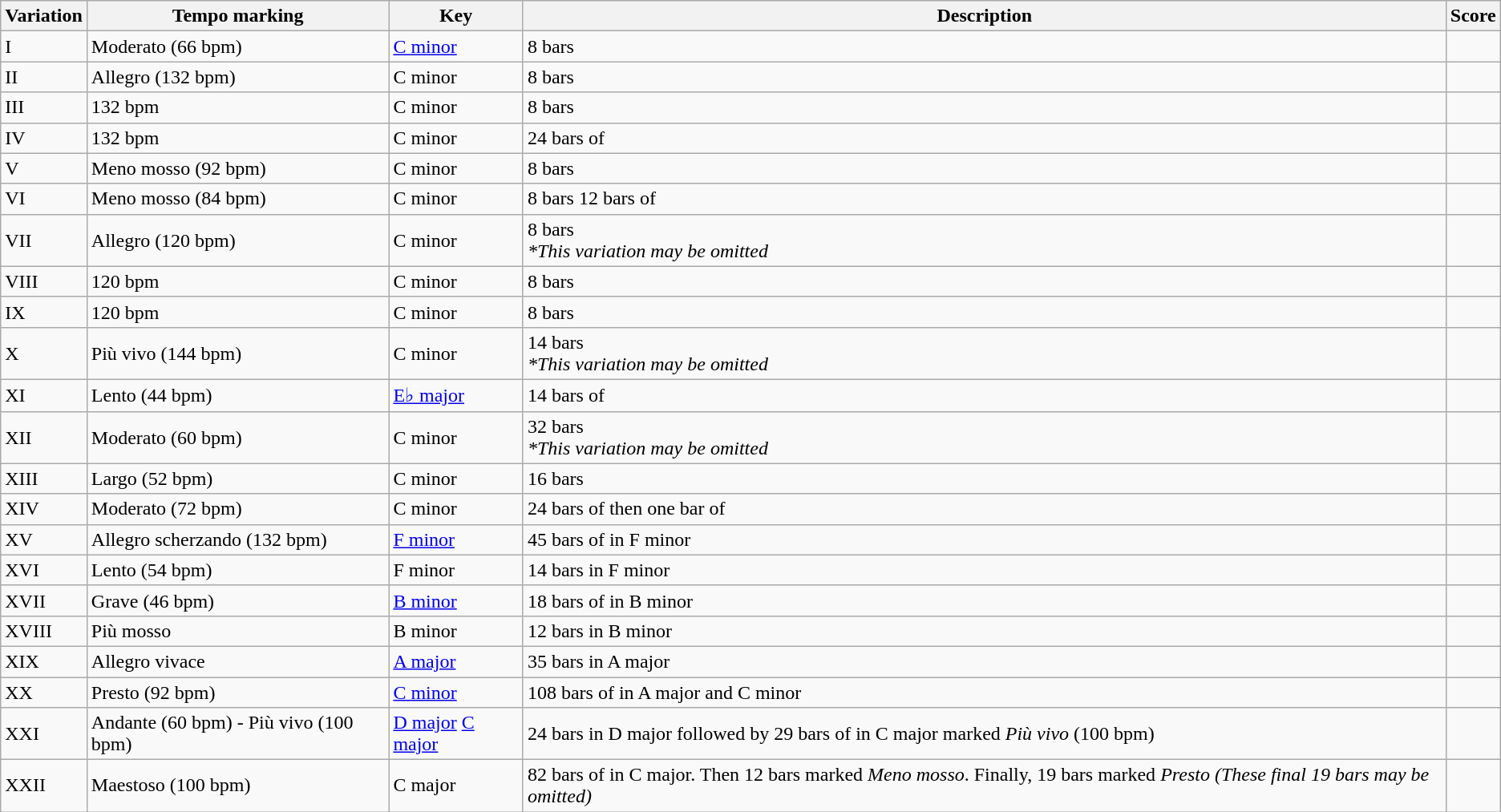<table class="wikitable">
<tr>
<th>Variation</th>
<th>Tempo marking</th>
<th>Key</th>
<th>Description</th>
<th>Score</th>
</tr>
<tr>
<td>I</td>
<td>Moderato (66 bpm)</td>
<td><a href='#'>C minor</a></td>
<td>8 bars</td>
<td></td>
</tr>
<tr>
<td>II</td>
<td>Allegro (132 bpm)</td>
<td>C minor</td>
<td>8 bars</td>
<td></td>
</tr>
<tr>
<td>III</td>
<td>132 bpm</td>
<td>C minor</td>
<td>8 bars</td>
<td></td>
</tr>
<tr>
<td>IV</td>
<td>132 bpm</td>
<td>C minor</td>
<td>24 bars of </td>
<td></td>
</tr>
<tr>
<td>V</td>
<td>Meno mosso (92 bpm)</td>
<td>C minor</td>
<td>8 bars</td>
<td></td>
</tr>
<tr>
<td>VI</td>
<td>Meno mosso (84 bpm)</td>
<td>C minor</td>
<td>8 bars 12 bars of </td>
<td></td>
</tr>
<tr>
<td>VII</td>
<td>Allegro (120 bpm)</td>
<td>C minor</td>
<td>8 bars<br><em>*This variation may be omitted</em></td>
<td></td>
</tr>
<tr>
<td>VIII</td>
<td>120 bpm</td>
<td>C minor</td>
<td>8 bars</td>
<td></td>
</tr>
<tr>
<td>IX</td>
<td>120 bpm</td>
<td>C minor</td>
<td>8 bars</td>
<td></td>
</tr>
<tr>
<td>X</td>
<td>Più vivo (144 bpm)</td>
<td>C minor</td>
<td>14 bars<br><em>*This variation may be omitted</em></td>
<td></td>
</tr>
<tr>
<td>XI</td>
<td>Lento (44 bpm)</td>
<td><a href='#'>E♭ major</a></td>
<td>14 bars of </td>
<td></td>
</tr>
<tr>
<td>XII</td>
<td>Moderato (60 bpm)</td>
<td>C minor</td>
<td>32 bars<br><em>*This variation may be omitted</em></td>
<td></td>
</tr>
<tr>
<td>XIII</td>
<td>Largo (52 bpm)</td>
<td>C minor</td>
<td>16 bars</td>
<td></td>
</tr>
<tr>
<td>XIV</td>
<td>Moderato (72 bpm)</td>
<td>C minor</td>
<td>24 bars of  then one bar of </td>
<td></td>
</tr>
<tr>
<td>XV</td>
<td>Allegro scherzando (132 bpm)</td>
<td><a href='#'>F minor</a></td>
<td>45 bars of  in F minor</td>
<td></td>
</tr>
<tr>
<td>XVI</td>
<td>Lento (54 bpm)</td>
<td>F minor</td>
<td>14 bars in F minor</td>
<td></td>
</tr>
<tr>
<td>XVII</td>
<td>Grave (46 bpm)</td>
<td><a href='#'>B minor</a></td>
<td>18 bars of  in B minor</td>
<td></td>
</tr>
<tr>
<td>XVIII</td>
<td>Più mosso</td>
<td>B minor</td>
<td>12 bars in B minor</td>
<td></td>
</tr>
<tr>
<td>XIX</td>
<td>Allegro vivace</td>
<td><a href='#'>A major</a></td>
<td>35 bars in A major</td>
<td></td>
</tr>
<tr>
<td>XX</td>
<td>Presto (92 bpm)</td>
<td><a href='#'>C minor</a></td>
<td>108 bars of  in A major and C minor</td>
<td></td>
</tr>
<tr>
<td>XXI</td>
<td>Andante (60 bpm) - Più vivo (100 bpm)</td>
<td><a href='#'>D major</a>   <a href='#'>C major</a></td>
<td>24 bars in D major followed by 29 bars of  in C major marked <em>Più vivo</em> (100 bpm)</td>
<td></td>
</tr>
<tr>
<td>XXII</td>
<td>Maestoso (100 bpm)</td>
<td>C major</td>
<td>82 bars of  in C major. Then 12 bars marked <em>Meno mosso</em>. Finally, 19 bars marked <em>Presto (These final 19 bars may be omitted)</em></td>
<td></td>
</tr>
</table>
